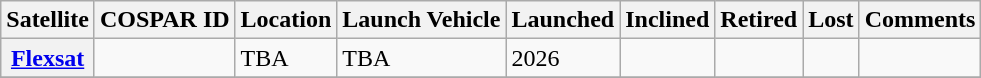<table class="wikitable sortable" style="text-align:left;">
<tr>
<th>Satellite</th>
<th>COSPAR ID</th>
<th data-sort-type="number">Location</th>
<th>Launch Vehicle</th>
<th>Launched</th>
<th>Inclined</th>
<th>Retired</th>
<th>Lost</th>
<th>Comments</th>
</tr>
<tr>
<th><a href='#'>Flexsat</a></th>
<td></td>
<td>TBA</td>
<td>TBA</td>
<td>2026</td>
<td></td>
<td></td>
<td></td>
<td></td>
</tr>
<tr>
</tr>
</table>
